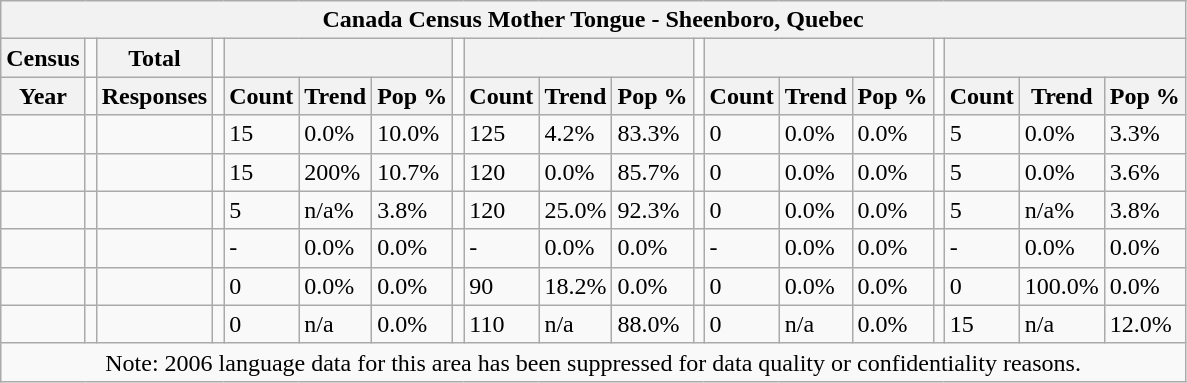<table class="wikitable">
<tr>
<th colspan="19">Canada Census Mother Tongue - Sheenboro, Quebec</th>
</tr>
<tr>
<th>Census</th>
<td></td>
<th>Total</th>
<td colspan="1"></td>
<th colspan="3"></th>
<td colspan="1"></td>
<th colspan="3"></th>
<td colspan="1"></td>
<th colspan="3"></th>
<td colspan="1"></td>
<th colspan="3"></th>
</tr>
<tr>
<th>Year</th>
<td></td>
<th>Responses</th>
<td></td>
<th>Count</th>
<th>Trend</th>
<th>Pop %</th>
<td></td>
<th>Count</th>
<th>Trend</th>
<th>Pop %</th>
<td></td>
<th>Count</th>
<th>Trend</th>
<th>Pop %</th>
<td></td>
<th>Count</th>
<th>Trend</th>
<th>Pop %</th>
</tr>
<tr>
<td></td>
<td></td>
<td></td>
<td></td>
<td>15</td>
<td> 0.0%</td>
<td>10.0%</td>
<td></td>
<td>125</td>
<td> 4.2%</td>
<td>83.3%</td>
<td></td>
<td>0</td>
<td> 0.0%</td>
<td>0.0%</td>
<td></td>
<td>5</td>
<td> 0.0%</td>
<td>3.3%</td>
</tr>
<tr>
<td></td>
<td></td>
<td></td>
<td></td>
<td>15</td>
<td> 200%</td>
<td>10.7%</td>
<td></td>
<td>120</td>
<td> 0.0%</td>
<td>85.7%</td>
<td></td>
<td>0</td>
<td> 0.0%</td>
<td>0.0%</td>
<td></td>
<td>5</td>
<td> 0.0%</td>
<td>3.6%</td>
</tr>
<tr>
<td></td>
<td></td>
<td></td>
<td></td>
<td>5</td>
<td> n/a%</td>
<td>3.8%</td>
<td></td>
<td>120</td>
<td> 25.0%</td>
<td>92.3%</td>
<td></td>
<td>0</td>
<td> 0.0%</td>
<td>0.0%</td>
<td></td>
<td>5</td>
<td> n/a%</td>
<td>3.8%</td>
</tr>
<tr>
<td></td>
<td></td>
<td></td>
<td></td>
<td>-</td>
<td> 0.0%</td>
<td>0.0%</td>
<td></td>
<td>-</td>
<td> 0.0%</td>
<td>0.0%</td>
<td></td>
<td>-</td>
<td> 0.0%</td>
<td>0.0%</td>
<td></td>
<td>-</td>
<td> 0.0%</td>
<td>0.0%</td>
</tr>
<tr>
<td></td>
<td></td>
<td></td>
<td></td>
<td>0</td>
<td> 0.0%</td>
<td>0.0%</td>
<td></td>
<td>90</td>
<td> 18.2%</td>
<td>0.0%</td>
<td></td>
<td>0</td>
<td> 0.0%</td>
<td>0.0%</td>
<td></td>
<td>0</td>
<td> 100.0%</td>
<td>0.0%</td>
</tr>
<tr>
<td></td>
<td></td>
<td></td>
<td></td>
<td>0</td>
<td>n/a</td>
<td>0.0%</td>
<td></td>
<td>110</td>
<td>n/a</td>
<td>88.0%</td>
<td></td>
<td>0</td>
<td>n/a</td>
<td>0.0%</td>
<td></td>
<td>15</td>
<td>n/a</td>
<td>12.0%</td>
</tr>
<tr>
<td colspan="19" align=center>Note: 2006 language data for this area has been suppressed for data quality or confidentiality reasons.</td>
</tr>
</table>
